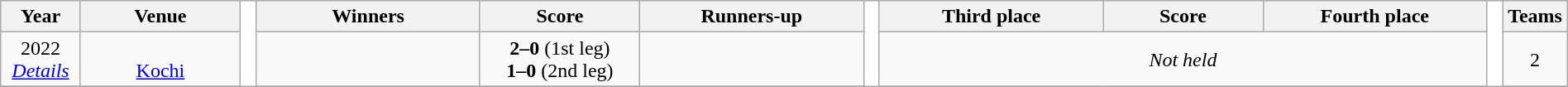<table class="wikitable" style="text-align:center; width:100%">
<tr>
<th width=5%>Year</th>
<th width=10%>Venue</th>
<th rowspan="14" style="width:1%; background:#fff;"></th>
<th width=14%>Winners</th>
<th width=10%>Score</th>
<th width=14%>Runners-up</th>
<th rowspan="14" style="width:1%; background:#fff;"></th>
<th width=14%>Third place</th>
<th width=10%>Score</th>
<th width=14%>Fourth place</th>
<th rowspan="22" style="width:1%;background:#fff"></th>
<th width=4%>Teams</th>
</tr>
<tr>
<td>2022  <br> <em><a href='#'>Details</a></em></td>
<td> <br> <a href='#'>Kochi</a></td>
<td></td>
<td><strong>2–0</strong> (1st leg)<br><strong>1–0</strong> (2nd leg)</td>
<td></td>
<td colspan="3"><em>Not held</em></td>
<td>2</td>
</tr>
<tr>
</tr>
</table>
